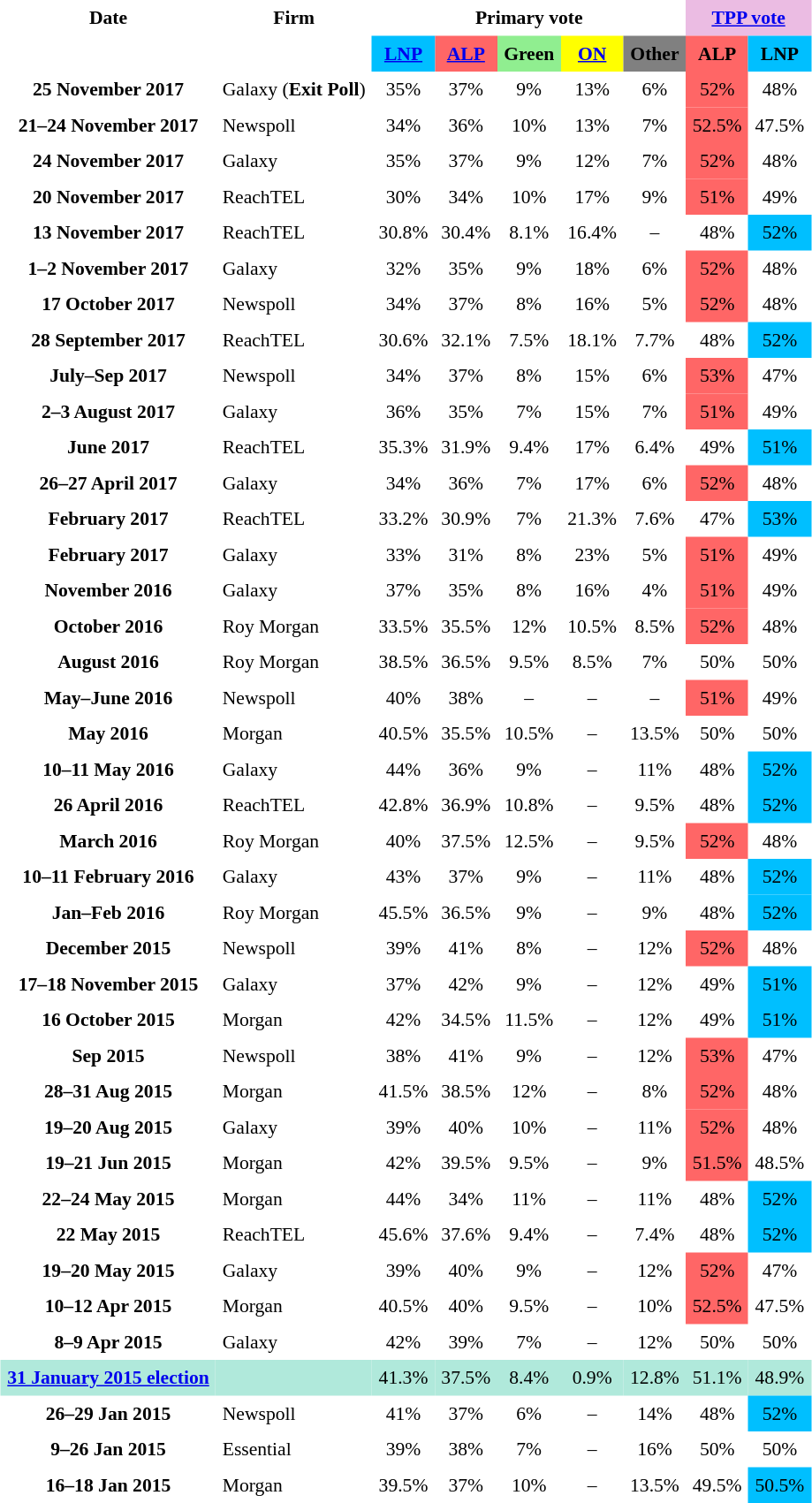<table class="toccolours" cellpadding="5" cellspacing="0" style="text-align:center; float:left; margin-left:.5em; margin-top:.4em; font-size:90%;">
<tr>
</tr>
<tr>
<th>Date</th>
<th>Firm</th>
<th colspan="5">Primary vote</th>
<th style="background:#ebbce3" colspan="2"><a href='#'>TPP vote</a></th>
</tr>
<tr>
<th colspan=2></th>
<th style="background:#00bfff"><a href='#'>LNP</a></th>
<th style="background:#f66"><a href='#'>ALP</a></th>
<th style="background:#90ee90">Green</th>
<th style="background:yellow"><a href='#'>ON</a></th>
<th style="background:gray;">Other</th>
<th style="background:#f66">ALP</th>
<th style="background:#00bfff">LNP</th>
</tr>
<tr>
<th>25 November 2017</th>
<td style="text-align:left;">Galaxy (<strong>Exit Poll</strong>)</td>
<td>35%</td>
<td>37%</td>
<td>9%</td>
<td>13%</td>
<td>6%</td>
<td style="background:#f66">52%</td>
<td>48%</td>
</tr>
<tr>
<th>21–24 November 2017</th>
<td style="text-align:left;">Newspoll</td>
<td>34%</td>
<td>36%</td>
<td>10%</td>
<td>13%</td>
<td>7%</td>
<td style="background:#f66">52.5%</td>
<td>47.5%</td>
</tr>
<tr>
</tr>
<tr>
<th>24 November 2017</th>
<td style="text-align:left;">Galaxy</td>
<td>35%</td>
<td>37%</td>
<td>9%</td>
<td>12%</td>
<td>7%</td>
<td style="background:#f66">52%</td>
<td>48%</td>
</tr>
<tr>
<th>20 November 2017</th>
<td style="text-align:left;">ReachTEL</td>
<td>30%</td>
<td>34%</td>
<td>10%</td>
<td>17%</td>
<td>9%</td>
<td style="background:#f66">51%</td>
<td>49%</td>
</tr>
<tr>
<th>13 November 2017</th>
<td style="text-align:left;">ReachTEL</td>
<td>30.8%</td>
<td>30.4%</td>
<td>8.1%</td>
<td>16.4%</td>
<td>–</td>
<td>48%</td>
<td style="background:#00bfff">52%</td>
</tr>
<tr>
<th>1–2 November 2017</th>
<td style="text-align:left;">Galaxy</td>
<td>32%</td>
<td>35%</td>
<td>9%</td>
<td>18%</td>
<td>6%</td>
<td style="background:#f66">52%</td>
<td>48%</td>
</tr>
<tr>
<th>17 October 2017</th>
<td style="text-align:left;">Newspoll</td>
<td>34%</td>
<td>37%</td>
<td>8%</td>
<td>16%</td>
<td>5%</td>
<td style="background:#f66;">52%</td>
<td>48%</td>
</tr>
<tr>
<th>28 September 2017</th>
<td style="text-align:left;">ReachTEL</td>
<td>30.6%</td>
<td>32.1%</td>
<td>7.5%</td>
<td>18.1%</td>
<td>7.7%</td>
<td>48%</td>
<td style="background:#00bfff">52%</td>
</tr>
<tr>
<th>July–Sep 2017</th>
<td style="text-align:left;">Newspoll</td>
<td>34%</td>
<td>37%</td>
<td>8%</td>
<td>15%</td>
<td>6%</td>
<td style="background:#f66;">53%</td>
<td>47%</td>
</tr>
<tr>
<th>2–3 August 2017</th>
<td style="text-align:left;">Galaxy</td>
<td>36%</td>
<td>35%</td>
<td>7%</td>
<td>15%</td>
<td>7%</td>
<td style="background:#f66">51%</td>
<td>49%</td>
</tr>
<tr>
<th>June 2017</th>
<td style="text-align:left;">ReachTEL</td>
<td>35.3%</td>
<td>31.9%</td>
<td>9.4%</td>
<td>17%</td>
<td>6.4%</td>
<td>49%</td>
<td style="background:#00bfff">51%</td>
</tr>
<tr>
<th>26–27 April 2017</th>
<td style="text-align:left;">Galaxy</td>
<td>34%</td>
<td>36%</td>
<td>7%</td>
<td>17%</td>
<td>6%</td>
<td style="background:#f66">52%</td>
<td>48%</td>
</tr>
<tr>
<th>February 2017</th>
<td style="text-align:left;">ReachTEL</td>
<td>33.2%</td>
<td>30.9%</td>
<td>7%</td>
<td>21.3%</td>
<td>7.6%</td>
<td>47%</td>
<td style="background:#00bfff">53%</td>
</tr>
<tr>
<th>February 2017</th>
<td style="text-align:left;">Galaxy</td>
<td>33%</td>
<td>31%</td>
<td>8%</td>
<td>23%</td>
<td>5%</td>
<td style="background:#f66">51%</td>
<td>49%</td>
</tr>
<tr>
<th>November 2016</th>
<td style="text-align:left;">Galaxy</td>
<td>37%</td>
<td>35%</td>
<td>8%</td>
<td>16%</td>
<td>4%</td>
<td style="background:#f66">51%</td>
<td>49%</td>
</tr>
<tr>
<th>October 2016</th>
<td style="text-align:left;">Roy Morgan</td>
<td>33.5%</td>
<td>35.5%</td>
<td>12%</td>
<td>10.5%</td>
<td>8.5%</td>
<td style="background:#f66">52%</td>
<td>48%</td>
</tr>
<tr>
<th>August 2016</th>
<td style="text-align:left;">Roy Morgan</td>
<td>38.5%</td>
<td>36.5%</td>
<td>9.5%</td>
<td>8.5%</td>
<td>7%</td>
<td>50%</td>
<td>50%</td>
</tr>
<tr>
<th>May–June 2016</th>
<td style="text-align:left;">Newspoll</td>
<td>40%</td>
<td>38%</td>
<td>–</td>
<td>–</td>
<td>–</td>
<td style="background:#f66;">51%</td>
<td>49%</td>
</tr>
<tr>
<th>May 2016</th>
<td style="text-align:left;">Morgan</td>
<td>40.5%</td>
<td>35.5%</td>
<td>10.5%</td>
<td>–</td>
<td>13.5%</td>
<td>50%</td>
<td>50%</td>
</tr>
<tr>
<th>10–11 May 2016</th>
<td style="text-align:left;">Galaxy</td>
<td>44%</td>
<td>36%</td>
<td>9%</td>
<td>–</td>
<td>11%</td>
<td>48%</td>
<td style="background:#00bfff">52%</td>
</tr>
<tr>
<th>26 April 2016</th>
<td style="text-align:left;">ReachTEL</td>
<td>42.8%</td>
<td>36.9%</td>
<td>10.8%</td>
<td>–</td>
<td>9.5%</td>
<td>48%</td>
<td style="background:#00bfff">52%</td>
</tr>
<tr>
<th>March 2016</th>
<td style="text-align:left;">Roy Morgan</td>
<td>40%</td>
<td>37.5%</td>
<td>12.5%</td>
<td>–</td>
<td>9.5%</td>
<td style="background:#f66">52%</td>
<td>48%</td>
</tr>
<tr>
<th>10–11 February 2016</th>
<td style="text-align:left;">Galaxy</td>
<td>43%</td>
<td>37%</td>
<td>9%</td>
<td>–</td>
<td>11%</td>
<td>48%</td>
<td style="background:#00bfff">52%</td>
</tr>
<tr>
<th>Jan–Feb 2016</th>
<td style="text-align:left;">Roy Morgan</td>
<td>45.5%</td>
<td>36.5%</td>
<td>9%</td>
<td>–</td>
<td>9%</td>
<td>48%</td>
<td style="background:#00bfff">52%</td>
</tr>
<tr>
<th>December 2015</th>
<td style="text-align:left;">Newspoll</td>
<td>39%</td>
<td>41%</td>
<td>8%</td>
<td>–</td>
<td>12%</td>
<td style="background:#f66;">52%</td>
<td>48%</td>
</tr>
<tr>
<th>17–18 November 2015</th>
<td style="text-align:left;">Galaxy</td>
<td>37%</td>
<td>42%</td>
<td>9%</td>
<td>–</td>
<td>12%</td>
<td>49%</td>
<td style="background:#00bfff">51%</td>
</tr>
<tr>
<th>16 October 2015</th>
<td style="text-align:left;">Morgan</td>
<td>42%</td>
<td>34.5%</td>
<td>11.5%</td>
<td>–</td>
<td>12%</td>
<td>49%</td>
<td style="background:#00bfff">51%</td>
</tr>
<tr>
<th>Sep 2015</th>
<td style="text-align:left;">Newspoll</td>
<td>38%</td>
<td>41%</td>
<td>9%</td>
<td>–</td>
<td>12%</td>
<td style="background:#f66;">53%</td>
<td>47%</td>
</tr>
<tr>
<th>28–31 Aug 2015</th>
<td style="text-align:left;">Morgan</td>
<td>41.5%</td>
<td>38.5%</td>
<td>12%</td>
<td>–</td>
<td>8%</td>
<td style="background:#f66;">52%</td>
<td>48%</td>
</tr>
<tr>
<th>19–20 Aug 2015</th>
<td style="text-align:left;">Galaxy</td>
<td>39%</td>
<td>40%</td>
<td>10%</td>
<td>–</td>
<td>11%</td>
<td style="background:#f66;">52%</td>
<td>48%</td>
</tr>
<tr>
<th>19–21 Jun 2015</th>
<td style="text-align:left;">Morgan</td>
<td>42%</td>
<td>39.5%</td>
<td>9.5%</td>
<td>–</td>
<td>9%</td>
<td style="background:#f66;">51.5%</td>
<td>48.5%</td>
</tr>
<tr>
<th>22–24 May 2015</th>
<td style="text-align:left;">Morgan</td>
<td>44%</td>
<td>34%</td>
<td>11%</td>
<td>–</td>
<td>11%</td>
<td>48%</td>
<td style="background:#00bfff;">52%</td>
</tr>
<tr>
<th>22 May 2015</th>
<td style="text-align:left;">ReachTEL</td>
<td>45.6%</td>
<td>37.6%</td>
<td>9.4%</td>
<td>–</td>
<td>7.4%</td>
<td>48%</td>
<td style="background:#00bfff;">52%</td>
</tr>
<tr>
<th>19–20 May 2015</th>
<td style="text-align:left;">Galaxy</td>
<td>39%</td>
<td>40%</td>
<td>9%</td>
<td>–</td>
<td>12%</td>
<td style="background:#f66;">52%</td>
<td>47%</td>
</tr>
<tr>
<th>10–12 Apr 2015</th>
<td style="text-align:left;">Morgan</td>
<td>40.5%</td>
<td>40%</td>
<td>9.5%</td>
<td>–</td>
<td>10%</td>
<td style="background:#f66;">52.5%</td>
<td>47.5%</td>
</tr>
<tr>
<th>8–9 Apr 2015</th>
<td style="text-align:left;">Galaxy</td>
<td>42%</td>
<td>39%</td>
<td>7%</td>
<td>–</td>
<td>12%</td>
<td>50%</td>
<td>50%</td>
</tr>
<tr>
<th style="background:#b0e9db;"><a href='#'>31 January 2015 election</a></th>
<td style="background:#b0e9db;"></td>
<td style="background:#b0e9db;">41.3%</td>
<td style="background:#b0e9db;">37.5%</td>
<td style="background:#b0e9db;">8.4%</td>
<td style="background:#b0e9db;">0.9%</td>
<td style="background:#b0e9db;">12.8%</td>
<td style="background:#b0e9db;">51.1%</td>
<td style="background:#b0e9db;">48.9%</td>
</tr>
<tr>
<th>26–29 Jan 2015</th>
<td style="text-align:left;">Newspoll</td>
<td>41%</td>
<td>37%</td>
<td>6%</td>
<td>–</td>
<td>14%</td>
<td style="background:#;">48%</td>
<td style="background:#00bfff;">52%</td>
</tr>
<tr>
<th>9–26 Jan 2015</th>
<td style="text-align:left;">Essential</td>
<td>39%</td>
<td>38%</td>
<td>7%</td>
<td>–</td>
<td>16%</td>
<td>50%</td>
<td>50%</td>
</tr>
<tr>
<th>16–18 Jan 2015</th>
<td style="text-align:left;">Morgan</td>
<td>39.5%</td>
<td>37%</td>
<td>10%</td>
<td>–</td>
<td>13.5%</td>
<td>49.5%</td>
<td style="background:#00bfff;">50.5%</td>
</tr>
</table>
